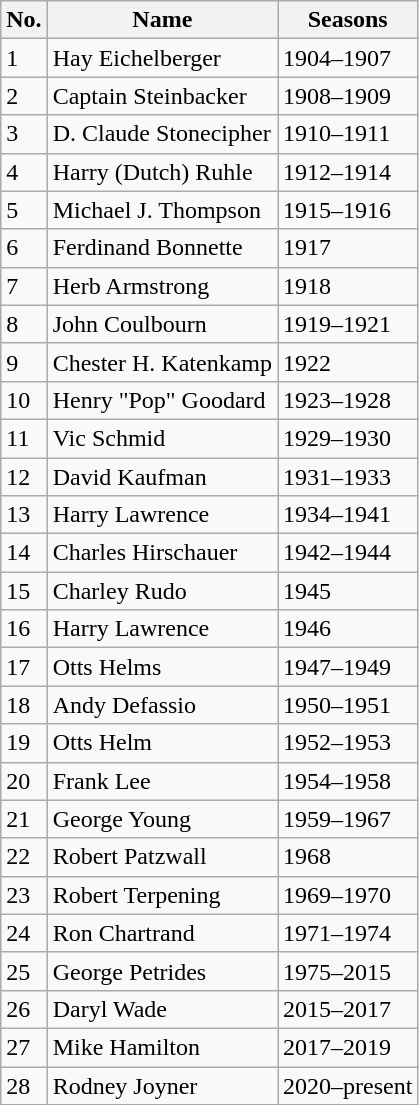<table class="wikitable">
<tr>
<th>No.</th>
<th>Name</th>
<th>Seasons</th>
</tr>
<tr>
<td>1</td>
<td>Hay Eichelberger</td>
<td>1904–1907</td>
</tr>
<tr>
<td>2</td>
<td>Captain Steinbacker</td>
<td>1908–1909</td>
</tr>
<tr>
<td>3</td>
<td>D. Claude Stonecipher</td>
<td>1910–1911</td>
</tr>
<tr>
<td>4</td>
<td>Harry (Dutch) Ruhle</td>
<td>1912–1914</td>
</tr>
<tr>
<td>5</td>
<td>Michael J. Thompson</td>
<td>1915–1916</td>
</tr>
<tr>
<td>6</td>
<td>Ferdinand Bonnette</td>
<td>1917</td>
</tr>
<tr>
<td>7</td>
<td>Herb Armstrong</td>
<td>1918</td>
</tr>
<tr>
<td>8</td>
<td>John Coulbourn</td>
<td>1919–1921</td>
</tr>
<tr>
<td>9</td>
<td>Chester H. Katenkamp</td>
<td>1922</td>
</tr>
<tr>
<td>10</td>
<td>Henry "Pop" Goodard</td>
<td>1923–1928</td>
</tr>
<tr>
<td>11</td>
<td>Vic Schmid</td>
<td>1929–1930</td>
</tr>
<tr>
<td>12</td>
<td>David Kaufman</td>
<td>1931–1933</td>
</tr>
<tr>
<td>13</td>
<td>Harry Lawrence</td>
<td>1934–1941</td>
</tr>
<tr>
<td>14</td>
<td>Charles Hirschauer</td>
<td>1942–1944</td>
</tr>
<tr>
<td>15</td>
<td>Charley Rudo</td>
<td>1945</td>
</tr>
<tr>
<td>16</td>
<td>Harry Lawrence</td>
<td>1946</td>
</tr>
<tr>
<td>17</td>
<td>Otts Helms</td>
<td>1947–1949</td>
</tr>
<tr>
<td>18</td>
<td>Andy Defassio</td>
<td>1950–1951</td>
</tr>
<tr>
<td>19</td>
<td>Otts Helm</td>
<td>1952–1953</td>
</tr>
<tr>
<td>20</td>
<td>Frank Lee</td>
<td>1954–1958</td>
</tr>
<tr>
<td>21</td>
<td>George Young</td>
<td>1959–1967</td>
</tr>
<tr>
<td>22</td>
<td>Robert Patzwall</td>
<td>1968</td>
</tr>
<tr>
<td>23</td>
<td>Robert Terpening</td>
<td>1969–1970</td>
</tr>
<tr>
<td>24</td>
<td>Ron Chartrand</td>
<td>1971–1974</td>
</tr>
<tr>
<td>25</td>
<td>George Petrides</td>
<td>1975–2015</td>
</tr>
<tr>
<td>26</td>
<td>Daryl Wade</td>
<td>2015–2017</td>
</tr>
<tr>
<td>27</td>
<td>Mike Hamilton</td>
<td>2017–2019</td>
</tr>
<tr>
<td>28</td>
<td>Rodney Joyner</td>
<td>2020–present</td>
</tr>
</table>
